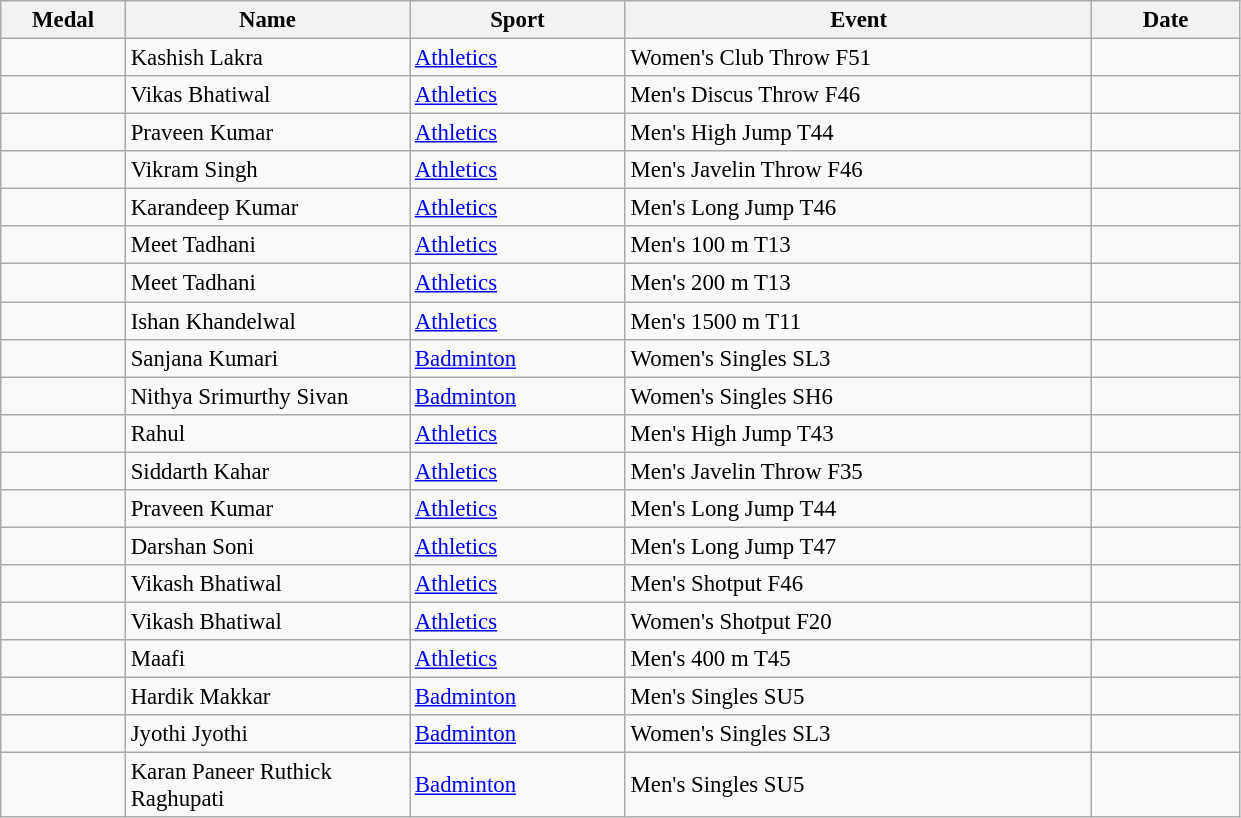<table class="wikitable sortable" style="font-size:95%">
<tr>
<th style="width:5em">Medal</th>
<th style="width:12em">Name</th>
<th style="width:9em">Sport</th>
<th style="width:20em">Event</th>
<th style="width:6em">Date</th>
</tr>
<tr>
<td></td>
<td>Kashish Lakra</td>
<td><a href='#'>Athletics</a></td>
<td>Women's Club Throw F51</td>
<td></td>
</tr>
<tr>
<td></td>
<td>Vikas Bhatiwal</td>
<td><a href='#'>Athletics</a></td>
<td>Men's Discus Throw F46</td>
<td></td>
</tr>
<tr>
<td></td>
<td>Praveen Kumar</td>
<td><a href='#'>Athletics</a></td>
<td>Men's High Jump T44</td>
<td></td>
</tr>
<tr>
<td></td>
<td>Vikram Singh</td>
<td><a href='#'>Athletics</a></td>
<td>Men's Javelin Throw F46</td>
<td></td>
</tr>
<tr>
<td></td>
<td>Karandeep Kumar</td>
<td><a href='#'>Athletics</a></td>
<td>Men's Long Jump T46</td>
<td></td>
</tr>
<tr>
<td></td>
<td>Meet Tadhani</td>
<td><a href='#'>Athletics</a></td>
<td>Men's 100 m T13</td>
<td></td>
</tr>
<tr>
<td></td>
<td>Meet Tadhani</td>
<td><a href='#'>Athletics</a></td>
<td>Men's 200 m T13</td>
<td></td>
</tr>
<tr>
<td></td>
<td>Ishan Khandelwal</td>
<td><a href='#'>Athletics</a></td>
<td>Men's 1500 m T11</td>
<td></td>
</tr>
<tr>
<td></td>
<td>Sanjana Kumari</td>
<td><a href='#'>Badminton</a></td>
<td>Women's Singles SL3</td>
<td></td>
</tr>
<tr>
<td></td>
<td>Nithya Srimurthy Sivan</td>
<td><a href='#'>Badminton</a></td>
<td>Women's Singles SH6</td>
<td></td>
</tr>
<tr>
<td></td>
<td>Rahul</td>
<td><a href='#'>Athletics</a></td>
<td>Men's High Jump T43</td>
<td></td>
</tr>
<tr>
<td></td>
<td>Siddarth Kahar</td>
<td><a href='#'>Athletics</a></td>
<td>Men's Javelin Throw F35</td>
<td></td>
</tr>
<tr>
<td></td>
<td>Praveen Kumar</td>
<td><a href='#'>Athletics</a></td>
<td>Men's Long Jump T44</td>
<td></td>
</tr>
<tr>
<td></td>
<td>Darshan Soni</td>
<td><a href='#'>Athletics</a></td>
<td>Men's Long Jump T47</td>
<td></td>
</tr>
<tr>
<td></td>
<td>Vikash Bhatiwal</td>
<td><a href='#'>Athletics</a></td>
<td>Men's Shotput F46</td>
<td></td>
</tr>
<tr>
<td></td>
<td>Vikash Bhatiwal</td>
<td><a href='#'>Athletics</a></td>
<td>Women's Shotput F20</td>
<td></td>
</tr>
<tr>
<td></td>
<td>Maafi</td>
<td><a href='#'>Athletics</a></td>
<td>Men's 400 m T45</td>
<td></td>
</tr>
<tr>
<td></td>
<td>Hardik Makkar</td>
<td><a href='#'>Badminton</a></td>
<td>Men's Singles SU5</td>
<td></td>
</tr>
<tr>
<td></td>
<td>Jyothi Jyothi</td>
<td><a href='#'>Badminton</a></td>
<td>Women's Singles SL3</td>
<td></td>
</tr>
<tr>
<td></td>
<td>Karan Paneer Ruthick Raghupati</td>
<td><a href='#'>Badminton</a></td>
<td>Men's Singles SU5</td>
<td></td>
</tr>
</table>
